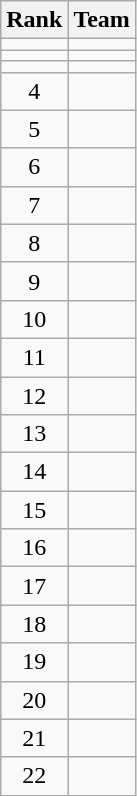<table class="wikitable sortable" style="text-align:center">
<tr>
<th>Rank</th>
<th>Team</th>
</tr>
<tr>
<td></td>
<td align="left"></td>
</tr>
<tr>
<td></td>
<td align="left"></td>
</tr>
<tr>
<td></td>
<td align="left"></td>
</tr>
<tr>
<td>4</td>
<td align="left"></td>
</tr>
<tr>
<td>5</td>
<td align="left"></td>
</tr>
<tr>
<td>6</td>
<td align="left"></td>
</tr>
<tr>
<td>7</td>
<td align="left"></td>
</tr>
<tr>
<td>8</td>
<td align="left"></td>
</tr>
<tr>
<td>9</td>
<td align="left"></td>
</tr>
<tr>
<td>10</td>
<td align="left"></td>
</tr>
<tr>
<td>11</td>
<td align="left"></td>
</tr>
<tr>
<td>12</td>
<td align="left"></td>
</tr>
<tr>
<td>13</td>
<td align="left"></td>
</tr>
<tr>
<td>14</td>
<td align="left"></td>
</tr>
<tr>
<td>15</td>
<td align="left"></td>
</tr>
<tr>
<td>16</td>
<td align="left"></td>
</tr>
<tr>
<td>17</td>
<td align="left"></td>
</tr>
<tr>
<td>18</td>
<td align="left"></td>
</tr>
<tr>
<td>19</td>
<td align="left"></td>
</tr>
<tr>
<td>20</td>
<td align="left"></td>
</tr>
<tr>
<td>21</td>
<td align="left"></td>
</tr>
<tr>
<td>22</td>
<td align="left"></td>
</tr>
</table>
